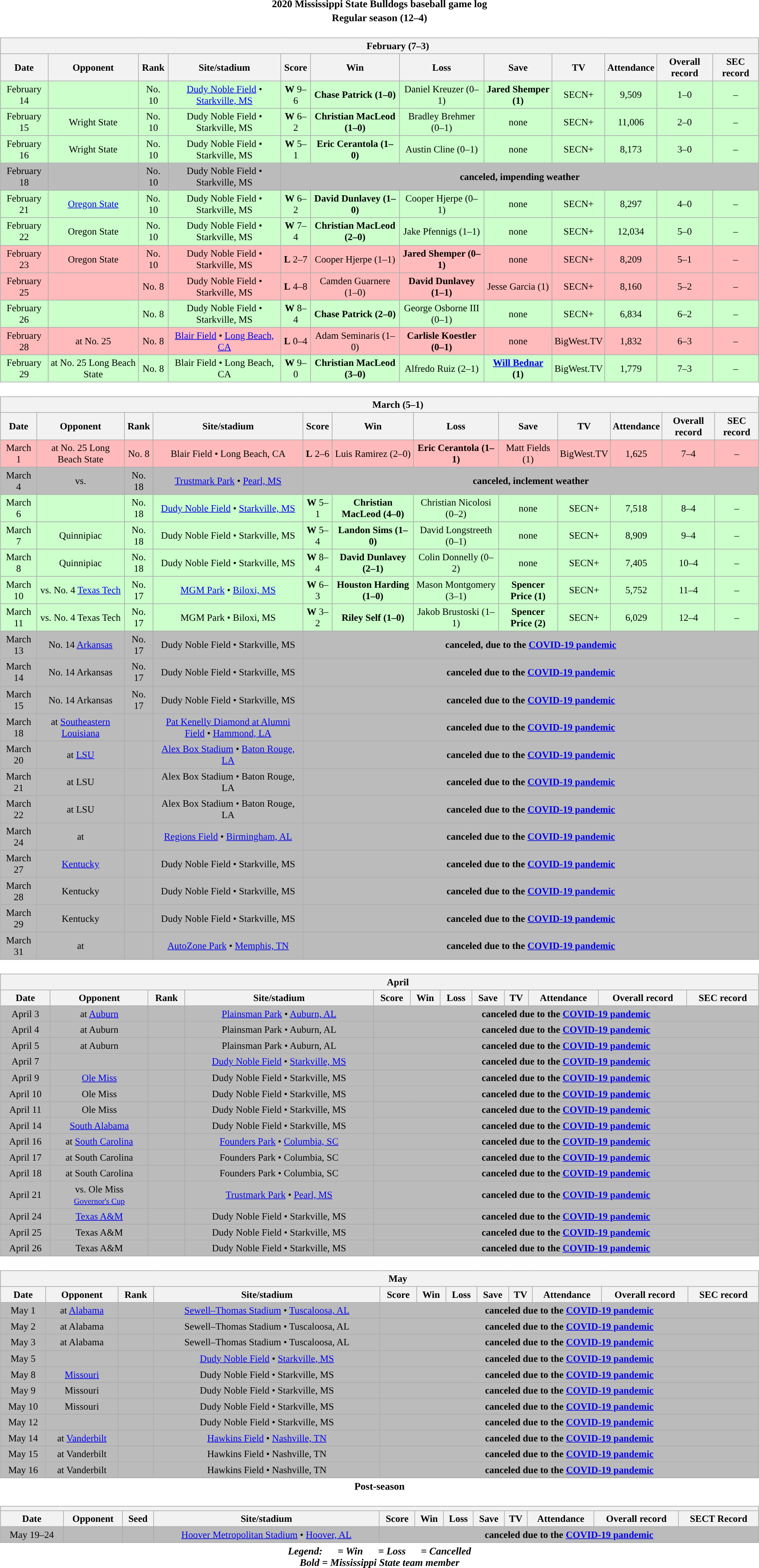<table class="toccolours" width=95% style="clear:both; margin:1.5em auto; text-align:center;">
<tr>
<th colspan=2>2020 Mississippi State Bulldogs baseball game log</th>
</tr>
<tr>
<th colspan=2>Regular season (12–4)</th>
</tr>
<tr valign="top">
<td><br><table class="wikitable collapsible collapsed" style="margin:auto; width:100%; text-align:center; font-size:95%">
<tr>
<th colspan=12 style="padding-left:4em;">February (7–3)</th>
</tr>
<tr>
<th>Date</th>
<th>Opponent</th>
<th>Rank</th>
<th>Site/stadium</th>
<th>Score</th>
<th>Win</th>
<th>Loss</th>
<th>Save</th>
<th>TV</th>
<th>Attendance</th>
<th>Overall record</th>
<th>SEC record</th>
</tr>
<tr align="center" bgcolor="ccffcc">
<td>February 14</td>
<td></td>
<td>No. 10</td>
<td><a href='#'>Dudy Noble Field</a> • <a href='#'>Starkville, MS</a></td>
<td><strong>W</strong> 9–6</td>
<td><strong>Chase Patrick (1–0)</strong></td>
<td>Daniel Kreuzer (0–1)</td>
<td><strong>Jared Shemper (1)</strong></td>
<td>SECN+</td>
<td>9,509</td>
<td>1–0</td>
<td>–</td>
</tr>
<tr align="center" bgcolor="ccffcc">
<td>February 15</td>
<td>Wright State</td>
<td>No. 10</td>
<td>Dudy Noble Field • Starkville, MS</td>
<td><strong>W</strong> 6–2</td>
<td><strong>Christian MacLeod (1–0)</strong></td>
<td>Bradley Brehmer (0–1)</td>
<td>none</td>
<td>SECN+</td>
<td>11,006</td>
<td>2–0</td>
<td>–</td>
</tr>
<tr align="center" bgcolor="ccffcc">
<td>February 16</td>
<td>Wright State</td>
<td>No. 10</td>
<td>Dudy Noble Field • Starkville, MS</td>
<td><strong>W</strong> 5–1</td>
<td><strong>Eric Cerantola (1–0)</strong></td>
<td>Austin Cline (0–1)</td>
<td>none</td>
<td>SECN+</td>
<td>8,173</td>
<td>3–0</td>
<td>–</td>
</tr>
<tr align="center" bgcolor="bbbbbb">
<td>February 18</td>
<td></td>
<td>No. 10</td>
<td>Dudy Noble Field • Starkville, MS</td>
<td colspan=8><strong>canceled, impending weather</strong></td>
</tr>
<tr align="center" bgcolor="ccffcc">
<td>February 21</td>
<td><a href='#'>Oregon State</a></td>
<td>No. 10</td>
<td>Dudy Noble Field • Starkville, MS</td>
<td><strong>W</strong> 6–2</td>
<td><strong>David Dunlavey (1–0)</strong></td>
<td>Cooper Hjerpe (0–1)</td>
<td>none</td>
<td>SECN+</td>
<td>8,297</td>
<td>4–0</td>
<td>–</td>
</tr>
<tr align="center" bgcolor="ccffcc">
<td>February 22</td>
<td>Oregon State</td>
<td>No. 10</td>
<td>Dudy Noble Field • Starkville, MS</td>
<td><strong>W</strong> 7–4</td>
<td><strong>Christian MacLeod (2–0)</strong></td>
<td>Jake Pfennigs (1–1)</td>
<td>none</td>
<td>SECN+</td>
<td>12,034</td>
<td>5–0</td>
<td>–</td>
</tr>
<tr align="center" bgcolor="ffbbbb">
<td>February 23</td>
<td>Oregon State</td>
<td>No. 10</td>
<td>Dudy Noble Field • Starkville, MS</td>
<td><strong>L</strong> 2–7</td>
<td>Cooper Hjerpe (1–1)</td>
<td><strong>Jared Shemper (0–1)</strong></td>
<td>none</td>
<td>SECN+</td>
<td>8,209</td>
<td>5–1</td>
<td>–</td>
</tr>
<tr align="center" bgcolor="ffbbbb">
<td>February 25</td>
<td></td>
<td>No. 8</td>
<td>Dudy Noble Field • Starkville, MS</td>
<td><strong>L</strong> 4–8</td>
<td>Camden Guarnere (1–0)</td>
<td><strong>David Dunlavey (1–1)</strong></td>
<td>Jesse Garcia (1)</td>
<td>SECN+</td>
<td>8,160</td>
<td>5–2</td>
<td>–</td>
</tr>
<tr align="center" bgcolor="ccffcc">
<td>February 26</td>
<td></td>
<td>No. 8</td>
<td>Dudy Noble Field • Starkville, MS</td>
<td><strong>W</strong> 8–4</td>
<td><strong>Chase Patrick (2–0)</strong></td>
<td>George Osborne III (0–1)</td>
<td>none</td>
<td>SECN+</td>
<td>6,834</td>
<td>6–2</td>
<td>–</td>
</tr>
<tr align="center" bgcolor="ffbbbb">
<td>February 28</td>
<td>at No. 25 </td>
<td>No. 8</td>
<td><a href='#'>Blair Field</a> • <a href='#'>Long Beach, CA</a></td>
<td><strong>L</strong> 0–4</td>
<td>Adam Seminaris (1–0)</td>
<td><strong>Carlisle Koestler (0–1)</strong></td>
<td>none</td>
<td>BigWest.TV</td>
<td>1,832</td>
<td>6–3</td>
<td>–</td>
</tr>
<tr align="center" bgcolor="ccffcc">
<td>February 29</td>
<td>at No. 25 Long Beach State</td>
<td>No. 8</td>
<td>Blair Field • Long Beach, CA</td>
<td><strong>W</strong> 9–0</td>
<td><strong>Christian MacLeod (3–0)</strong></td>
<td>Alfredo Ruiz (2–1)</td>
<td><strong><a href='#'>Will Bednar</a> (1)</strong></td>
<td>BigWest.TV</td>
<td>1,779</td>
<td>7–3</td>
<td>–</td>
</tr>
</table>
</td>
</tr>
<tr>
<td><br><table class="wikitable collapsible collapsed" style="margin:auto; width:100%; text-align:center; font-size:95%">
<tr>
<th colspan=12 style="padding-left:4em;">March (5–1)</th>
</tr>
<tr>
<th>Date</th>
<th>Opponent</th>
<th>Rank</th>
<th>Site/stadium</th>
<th>Score</th>
<th>Win</th>
<th>Loss</th>
<th>Save</th>
<th>TV</th>
<th>Attendance</th>
<th>Overall record</th>
<th>SEC record</th>
</tr>
<tr align="center" bgcolor="ffbbbb">
<td>March 1</td>
<td>at No. 25 Long Beach State</td>
<td>No. 8</td>
<td>Blair Field • Long Beach, CA</td>
<td><strong>L</strong> 2–6</td>
<td>Luis Ramirez (2–0)</td>
<td><strong>Eric Cerantola (1–1)</strong></td>
<td>Matt Fields (1)</td>
<td>BigWest.TV</td>
<td>1,625</td>
<td>7–4</td>
<td>–</td>
</tr>
<tr align="center" bgcolor="bbbbbb">
<td>March 4</td>
<td>vs. </td>
<td>No. 18</td>
<td><a href='#'>Trustmark Park</a> • <a href='#'>Pearl, MS</a></td>
<td colspan=8><strong>canceled, inclement weather</strong></td>
</tr>
<tr align="center" bgcolor="ccffcc">
<td>March 6</td>
<td></td>
<td>No. 18</td>
<td><a href='#'>Dudy Noble Field</a> • <a href='#'>Starkville, MS</a></td>
<td><strong>W</strong> 5–1</td>
<td><strong>Christian MacLeod (4–0)</strong></td>
<td>Christian Nicolosi (0–2)</td>
<td>none</td>
<td>SECN+</td>
<td>7,518</td>
<td>8–4</td>
<td>–</td>
</tr>
<tr align="center" bgcolor="ccffcc">
<td>March 7</td>
<td>Quinnipiac</td>
<td>No. 18</td>
<td>Dudy Noble Field • Starkville, MS</td>
<td><strong>W</strong> 5–4</td>
<td><strong>Landon Sims (1–0)</strong></td>
<td>David Longstreeth (0–1)</td>
<td>none</td>
<td>SECN+</td>
<td>8,909</td>
<td>9–4</td>
<td>–</td>
</tr>
<tr align="center" bgcolor="ccffcc">
<td>March 8</td>
<td>Quinnipiac</td>
<td>No. 18</td>
<td>Dudy Noble Field • Starkville, MS</td>
<td><strong>W</strong> 8–4</td>
<td><strong>David Dunlavey (2–1)</strong></td>
<td>Colin Donnelly (0–2)</td>
<td>none</td>
<td>SECN+</td>
<td>7,405</td>
<td>10–4</td>
<td>–</td>
</tr>
<tr align="center" bgcolor="ccffcc">
<td>March 10</td>
<td>vs. No. 4 <a href='#'>Texas Tech</a></td>
<td>No. 17</td>
<td><a href='#'>MGM Park</a> • <a href='#'>Biloxi, MS</a></td>
<td><strong>W</strong> 6–3</td>
<td><strong>Houston Harding (1–0)</strong></td>
<td>Mason Montgomery (3–1)</td>
<td><strong>Spencer Price (1)</strong></td>
<td>SECN+</td>
<td>5,752</td>
<td>11–4</td>
<td>–</td>
</tr>
<tr align="center" bgcolor="ccffcc">
<td>March 11</td>
<td>vs. No. 4 Texas Tech</td>
<td>No. 17</td>
<td>MGM Park • Biloxi, MS</td>
<td><strong>W</strong> 3–2</td>
<td><strong>Riley Self (1–0)</strong></td>
<td>Jakob Brustoski (1–1)</td>
<td><strong>Spencer Price (2)</strong></td>
<td>SECN+</td>
<td>6,029</td>
<td>12–4</td>
<td>–</td>
</tr>
<tr align="center" bgcolor="bbbbbb">
<td>March 13</td>
<td>No. 14 <a href='#'>Arkansas</a></td>
<td>No. 17</td>
<td>Dudy Noble Field • Starkville, MS</td>
<td colspan=8><strong>canceled, due to the <a href='#'>COVID-19 pandemic</a></strong></td>
</tr>
<tr align="center" bgcolor="bbbbbb">
<td>March 14</td>
<td>No. 14 Arkansas</td>
<td>No. 17</td>
<td>Dudy Noble Field • Starkville, MS</td>
<td colspan=8><strong>canceled due to the <a href='#'>COVID-19 pandemic</a></strong></td>
</tr>
<tr align="center" bgcolor="bbbbbb">
<td>March 15</td>
<td>No. 14 Arkansas</td>
<td>No. 17</td>
<td>Dudy Noble Field • Starkville, MS</td>
<td colspan=8><strong>canceled due to the <a href='#'>COVID-19 pandemic</a></strong></td>
</tr>
<tr align="center" bgcolor="bbbbbb">
<td>March 18</td>
<td>at <a href='#'>Southeastern Louisiana</a></td>
<td></td>
<td><a href='#'>Pat Kenelly Diamond at Alumni Field</a> • <a href='#'>Hammond, LA</a></td>
<td colspan=8><strong>canceled due to the <a href='#'>COVID-19 pandemic</a></strong></td>
</tr>
<tr align="center" bgcolor="bbbbbb">
<td>March 20</td>
<td>at <a href='#'>LSU</a></td>
<td></td>
<td><a href='#'>Alex Box Stadium</a> • <a href='#'>Baton Rouge, LA</a></td>
<td colspan=8><strong>canceled due to the <a href='#'>COVID-19 pandemic</a></strong></td>
</tr>
<tr align="center" bgcolor="bbbbbb">
<td>March 21</td>
<td>at LSU</td>
<td></td>
<td>Alex Box Stadium • Baton Rouge, LA</td>
<td colspan=8><strong>canceled due to the <a href='#'>COVID-19 pandemic</a></strong></td>
</tr>
<tr align="center" bgcolor="bbbbbb">
<td>March 22</td>
<td>at LSU</td>
<td></td>
<td>Alex Box Stadium • Baton Rouge, LA</td>
<td colspan=8><strong>canceled due to the <a href='#'>COVID-19 pandemic</a></strong></td>
</tr>
<tr align="center" bgcolor="bbbbbb">
<td>March 24</td>
<td>at </td>
<td></td>
<td><a href='#'>Regions Field</a> • <a href='#'>Birmingham, AL</a></td>
<td colspan=8><strong>canceled due to the <a href='#'>COVID-19 pandemic</a></strong></td>
</tr>
<tr align="center" bgcolor="bbbbbb">
<td>March 27</td>
<td><a href='#'>Kentucky</a></td>
<td></td>
<td>Dudy Noble Field • Starkville, MS</td>
<td colspan=8><strong>canceled due to the <a href='#'>COVID-19 pandemic</a></strong></td>
</tr>
<tr align="center" bgcolor="bbbbbb">
<td>March 28</td>
<td>Kentucky</td>
<td></td>
<td>Dudy Noble Field • Starkville, MS</td>
<td colspan=8><strong>canceled due to the <a href='#'>COVID-19 pandemic</a></strong></td>
</tr>
<tr align="center" bgcolor="bbbbbb">
<td>March 29</td>
<td>Kentucky</td>
<td></td>
<td>Dudy Noble Field • Starkville, MS</td>
<td colspan=8><strong>canceled due to the <a href='#'>COVID-19 pandemic</a></strong></td>
</tr>
<tr align="center" bgcolor="bbbbbb">
<td>March 31</td>
<td>at </td>
<td></td>
<td><a href='#'>AutoZone Park</a> • <a href='#'>Memphis, TN</a></td>
<td colspan=8><strong>canceled due to the <a href='#'>COVID-19 pandemic</a></strong></td>
</tr>
</table>
</td>
</tr>
<tr>
<td><br><table class="wikitable collapsible collapsed" style="margin:auto; width:100%; text-align:center; font-size:95%">
<tr>
<th colspan=12 style="padding-left:4em;">April</th>
</tr>
<tr>
<th>Date</th>
<th>Opponent</th>
<th>Rank</th>
<th>Site/stadium</th>
<th>Score</th>
<th>Win</th>
<th>Loss</th>
<th>Save</th>
<th>TV</th>
<th>Attendance</th>
<th>Overall record</th>
<th>SEC record</th>
</tr>
<tr align="center" bgcolor="bbbbbb">
<td>April 3</td>
<td>at <a href='#'>Auburn</a></td>
<td></td>
<td><a href='#'>Plainsman Park</a> • <a href='#'>Auburn, AL</a></td>
<td colspan=8><strong>canceled due to the <a href='#'>COVID-19 pandemic</a></strong></td>
</tr>
<tr align="center" bgcolor="bbbbbb">
<td>April 4</td>
<td>at Auburn</td>
<td></td>
<td>Plainsman Park • Auburn, AL</td>
<td colspan=8><strong>canceled due to the <a href='#'>COVID-19 pandemic</a></strong></td>
</tr>
<tr align="center" bgcolor="bbbbbb">
<td>April 5</td>
<td>at Auburn</td>
<td></td>
<td>Plainsman Park • Auburn, AL</td>
<td colspan=8><strong>canceled due to the <a href='#'>COVID-19 pandemic</a></strong></td>
</tr>
<tr align="center" bgcolor="bbbbbb">
<td>April 7</td>
<td></td>
<td></td>
<td><a href='#'>Dudy Noble Field</a> • <a href='#'>Starkville, MS</a></td>
<td colspan=8><strong>canceled due to the <a href='#'>COVID-19 pandemic</a></strong></td>
</tr>
<tr align="center" bgcolor="bbbbbb">
<td>April 9</td>
<td><a href='#'>Ole Miss</a></td>
<td></td>
<td>Dudy Noble Field • Starkville, MS</td>
<td colspan=8><strong>canceled due to the <a href='#'>COVID-19 pandemic</a></strong></td>
</tr>
<tr align="center" bgcolor="bbbbbb">
<td>April 10</td>
<td>Ole Miss</td>
<td></td>
<td>Dudy Noble Field • Starkville, MS</td>
<td colspan=8><strong>canceled due to the <a href='#'>COVID-19 pandemic</a></strong></td>
</tr>
<tr align="center" bgcolor="bbbbbb">
<td>April 11</td>
<td>Ole Miss</td>
<td></td>
<td>Dudy Noble Field • Starkville, MS</td>
<td colspan=8><strong>canceled due to the <a href='#'>COVID-19 pandemic</a></strong></td>
</tr>
<tr align="center" bgcolor="bbbbbb">
<td>April 14</td>
<td><a href='#'>South Alabama</a></td>
<td></td>
<td>Dudy Noble Field • Starkville, MS</td>
<td colspan=8><strong>canceled due to the <a href='#'>COVID-19 pandemic</a></strong></td>
</tr>
<tr align="center" bgcolor="bbbbbb">
<td>April 16</td>
<td>at <a href='#'>South Carolina</a></td>
<td></td>
<td><a href='#'>Founders Park</a> • <a href='#'>Columbia, SC</a></td>
<td colspan=8><strong>canceled due to the <a href='#'>COVID-19 pandemic</a></strong></td>
</tr>
<tr align="center" bgcolor="bbbbbb">
<td>April 17</td>
<td>at South Carolina</td>
<td></td>
<td>Founders Park • Columbia, SC</td>
<td colspan=8><strong>canceled due to the <a href='#'>COVID-19 pandemic</a></strong></td>
</tr>
<tr align="center" bgcolor="bbbbbb">
<td>April 18</td>
<td>at South Carolina</td>
<td></td>
<td>Founders Park • Columbia, SC</td>
<td colspan=8><strong>canceled due to the <a href='#'>COVID-19 pandemic</a></strong></td>
</tr>
<tr align="center" bgcolor="bbbbbb">
<td>April 21</td>
<td>vs. Ole Miss <br><small><a href='#'>Governor's Cup</a></small></td>
<td></td>
<td><a href='#'>Trustmark Park</a> • <a href='#'>Pearl, MS</a></td>
<td colspan=8><strong>canceled due to the <a href='#'>COVID-19 pandemic</a></strong></td>
</tr>
<tr align="center" bgcolor="bbbbbb">
<td>April 24</td>
<td><a href='#'>Texas A&M</a></td>
<td></td>
<td>Dudy Noble Field • Starkville, MS</td>
<td colspan=8><strong>canceled due to the <a href='#'>COVID-19 pandemic</a></strong></td>
</tr>
<tr align="center" bgcolor="bbbbbb">
<td>April 25</td>
<td>Texas A&M</td>
<td></td>
<td>Dudy Noble Field • Starkville, MS</td>
<td colspan=8><strong>canceled due to the <a href='#'>COVID-19 pandemic</a></strong></td>
</tr>
<tr align="center" bgcolor="bbbbbb">
<td>April 26</td>
<td>Texas A&M</td>
<td></td>
<td>Dudy Noble Field • Starkville, MS</td>
<td colspan=8><strong>canceled due to the <a href='#'>COVID-19 pandemic</a></strong></td>
</tr>
</table>
</td>
</tr>
<tr>
<td><br><table class="wikitable collapsible collapsed" style="margin:auto; width:100%; text-align:center; font-size:95%">
<tr>
<th colspan=13 style="padding-left:4em;">May</th>
</tr>
<tr>
<th>Date</th>
<th>Opponent</th>
<th>Rank</th>
<th>Site/stadium</th>
<th>Score</th>
<th>Win</th>
<th>Loss</th>
<th>Save</th>
<th>TV</th>
<th>Attendance</th>
<th>Overall record</th>
<th>SEC record</th>
</tr>
<tr align="center" bgcolor="bbbbbb">
<td>May 1</td>
<td>at <a href='#'>Alabama</a></td>
<td></td>
<td><a href='#'>Sewell–Thomas Stadium</a> • <a href='#'>Tuscaloosa, AL</a></td>
<td colspan=8><strong>canceled due to the <a href='#'>COVID-19 pandemic</a></strong></td>
</tr>
<tr align="center" bgcolor="bbbbbb">
<td>May 2</td>
<td>at Alabama</td>
<td></td>
<td>Sewell–Thomas Stadium • Tuscaloosa, AL</td>
<td colspan=8><strong>canceled due to the <a href='#'>COVID-19 pandemic</a></strong></td>
</tr>
<tr align="center" bgcolor="bbbbbb">
<td>May 3</td>
<td>at Alabama</td>
<td></td>
<td>Sewell–Thomas Stadium • Tuscaloosa, AL</td>
<td colspan=8><strong>canceled due to the <a href='#'>COVID-19 pandemic</a></strong></td>
</tr>
<tr align="center" bgcolor="bbbbbb">
<td>May 5</td>
<td></td>
<td></td>
<td><a href='#'>Dudy Noble Field</a> • <a href='#'>Starkville, MS</a></td>
<td colspan=8><strong>canceled due to the <a href='#'>COVID-19 pandemic</a></strong></td>
</tr>
<tr align="center" bgcolor="bbbbbb">
<td>May 8</td>
<td><a href='#'>Missouri</a></td>
<td></td>
<td>Dudy Noble Field • Starkville, MS</td>
<td colspan=8><strong>canceled due to the <a href='#'>COVID-19 pandemic</a></strong></td>
</tr>
<tr align="center" bgcolor="bbbbbb">
<td>May 9</td>
<td>Missouri</td>
<td></td>
<td>Dudy Noble Field • Starkville, MS</td>
<td colspan=8><strong>canceled due to the <a href='#'>COVID-19 pandemic</a></strong></td>
</tr>
<tr align="center" bgcolor="bbbbbb">
<td>May 10</td>
<td>Missouri</td>
<td></td>
<td>Dudy Noble Field • Starkville, MS</td>
<td colspan=8><strong>canceled due to the <a href='#'>COVID-19 pandemic</a></strong></td>
</tr>
<tr align="center" bgcolor="bbbbbb">
<td>May 12</td>
<td></td>
<td></td>
<td>Dudy Noble Field • Starkville, MS</td>
<td colspan=8><strong>canceled due to the <a href='#'>COVID-19 pandemic</a></strong></td>
</tr>
<tr align="center" bgcolor="bbbbbb">
<td>May 14</td>
<td>at <a href='#'>Vanderbilt</a></td>
<td></td>
<td><a href='#'>Hawkins Field</a> • <a href='#'>Nashville, TN</a></td>
<td colspan=8><strong>canceled due to the <a href='#'>COVID-19 pandemic</a></strong></td>
</tr>
<tr align="center" bgcolor="bbbbbb">
<td>May 15</td>
<td>at Vanderbilt</td>
<td></td>
<td>Hawkins Field • Nashville, TN</td>
<td colspan=8><strong>canceled due to the <a href='#'>COVID-19 pandemic</a></strong></td>
</tr>
<tr align="center" bgcolor="bbbbbb">
<td>May 16</td>
<td>at Vanderbilt</td>
<td></td>
<td>Hawkins Field • Nashville, TN</td>
<td colspan=8><strong>canceled due to the <a href='#'>COVID-19 pandemic</a></strong></td>
</tr>
<tr align="center" bgcolor="bbbbbb">
</tr>
</table>
</td>
</tr>
<tr>
<th colspan=2>Post-season</th>
</tr>
<tr>
<td><br><table class="wikitable collapsible collapsed" style="margin:auto; width:100%; text-align:center; font-size:95%">
<tr>
<th colspan=13 style="padding-left:4em;"></th>
</tr>
<tr>
<th>Date</th>
<th>Opponent</th>
<th>Seed</th>
<th>Site/stadium</th>
<th>Score</th>
<th>Win</th>
<th>Loss</th>
<th>Save</th>
<th>TV</th>
<th>Attendance</th>
<th>Overall record</th>
<th>SECT Record</th>
</tr>
<tr align="center" bgcolor="bbbbbb">
<td>May 19–24</td>
<td></td>
<td></td>
<td><a href='#'>Hoover Metropolitan Stadium</a> • <a href='#'>Hoover, AL</a></td>
<td colspan=8><strong>canceled due to the <a href='#'>COVID-19 pandemic</a></strong></td>
</tr>
</table>
</td>
</tr>
<tr>
<th colspan=9><em>Legend:       = Win       = Loss       = Cancelled<br>Bold = Mississippi State team member</em></th>
</tr>
</table>
